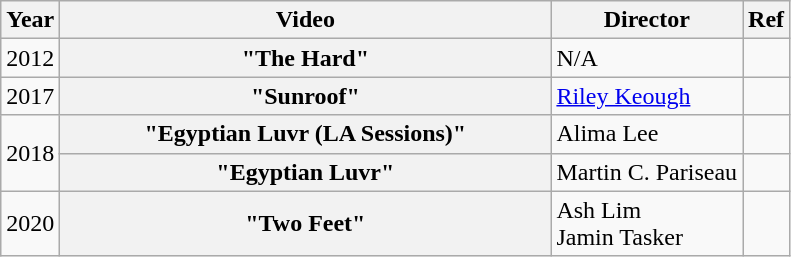<table class="wikitable plainrowheaders">
<tr>
<th>Year</th>
<th style="width:20em;">Video</th>
<th>Director</th>
<th>Ref</th>
</tr>
<tr>
<td>2012</td>
<th scope="row">"The Hard"</th>
<td>N/A</td>
<td></td>
</tr>
<tr>
<td>2017</td>
<th scope="row">"Sunroof"</th>
<td><a href='#'>Riley Keough</a></td>
<td></td>
</tr>
<tr>
<td rowspan=2>2018</td>
<th scope="row">"Egyptian Luvr (LA Sessions)"</th>
<td>Alima Lee</td>
<td></td>
</tr>
<tr>
<th scope="row">"Egyptian Luvr"</th>
<td>Martin C. Pariseau</td>
<td></td>
</tr>
<tr>
<td>2020</td>
<th scope="row">"Two Feet"</th>
<td>Ash Lim<br>Jamin Tasker</td>
<td></td>
</tr>
</table>
